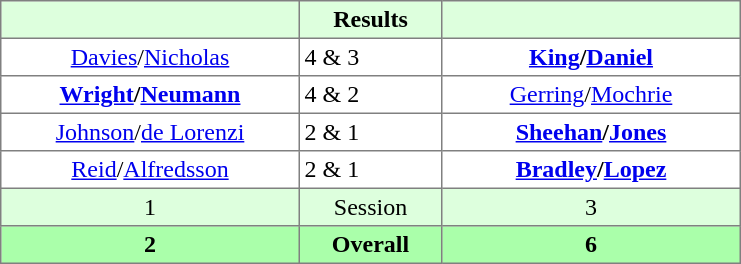<table border="1" cellpadding="3" style="border-collapse:collapse; text-align:center;">
<tr style="background:#dfd;">
<th style="width:12em;"></th>
<th style="width:5.5em;">Results</th>
<th style="width:12em;"></th>
</tr>
<tr>
<td><a href='#'>Davies</a>/<a href='#'>Nicholas</a></td>
<td align=left> 4 & 3</td>
<td><strong><a href='#'>King</a>/<a href='#'>Daniel</a></strong></td>
</tr>
<tr>
<td><strong><a href='#'>Wright</a>/<a href='#'>Neumann</a></strong></td>
<td align=left> 4 & 2</td>
<td><a href='#'>Gerring</a>/<a href='#'>Mochrie</a></td>
</tr>
<tr>
<td><a href='#'>Johnson</a>/<a href='#'>de Lorenzi</a></td>
<td align=left> 2 & 1</td>
<td><strong><a href='#'>Sheehan</a>/<a href='#'>Jones</a></strong></td>
</tr>
<tr>
<td><a href='#'>Reid</a>/<a href='#'>Alfredsson</a></td>
<td align=left> 2 & 1</td>
<td><strong><a href='#'>Bradley</a>/<a href='#'>Lopez</a></strong></td>
</tr>
<tr style="background:#dfd;">
<td>1</td>
<td>Session</td>
<td>3</td>
</tr>
<tr style="background:#afa;">
<th>2</th>
<th>Overall</th>
<th>6</th>
</tr>
</table>
